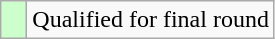<table class="wikitable">
<tr>
<td style="width:10px; background:#cfc"></td>
<td>Qualified for final round</td>
</tr>
</table>
